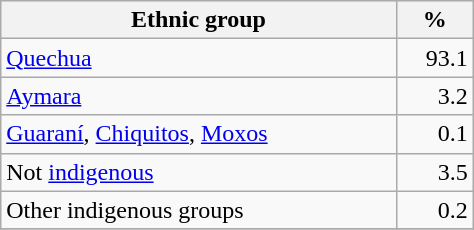<table class="wikitable" border="1" style="width:25%;" border="1">
<tr bgcolor=#EFEFEF>
<th><strong>Ethnic group</strong></th>
<th><strong>%</strong></th>
</tr>
<tr>
<td><a href='#'>Quechua</a></td>
<td align="right">93.1</td>
</tr>
<tr>
<td><a href='#'>Aymara</a></td>
<td align="right">3.2</td>
</tr>
<tr>
<td><a href='#'>Guaraní</a>, <a href='#'>Chiquitos</a>, <a href='#'>Moxos</a></td>
<td align="right">0.1</td>
</tr>
<tr>
<td>Not <a href='#'>indigenous</a></td>
<td align="right">3.5</td>
</tr>
<tr>
<td>Other indigenous groups</td>
<td align="right">0.2</td>
</tr>
<tr>
</tr>
</table>
